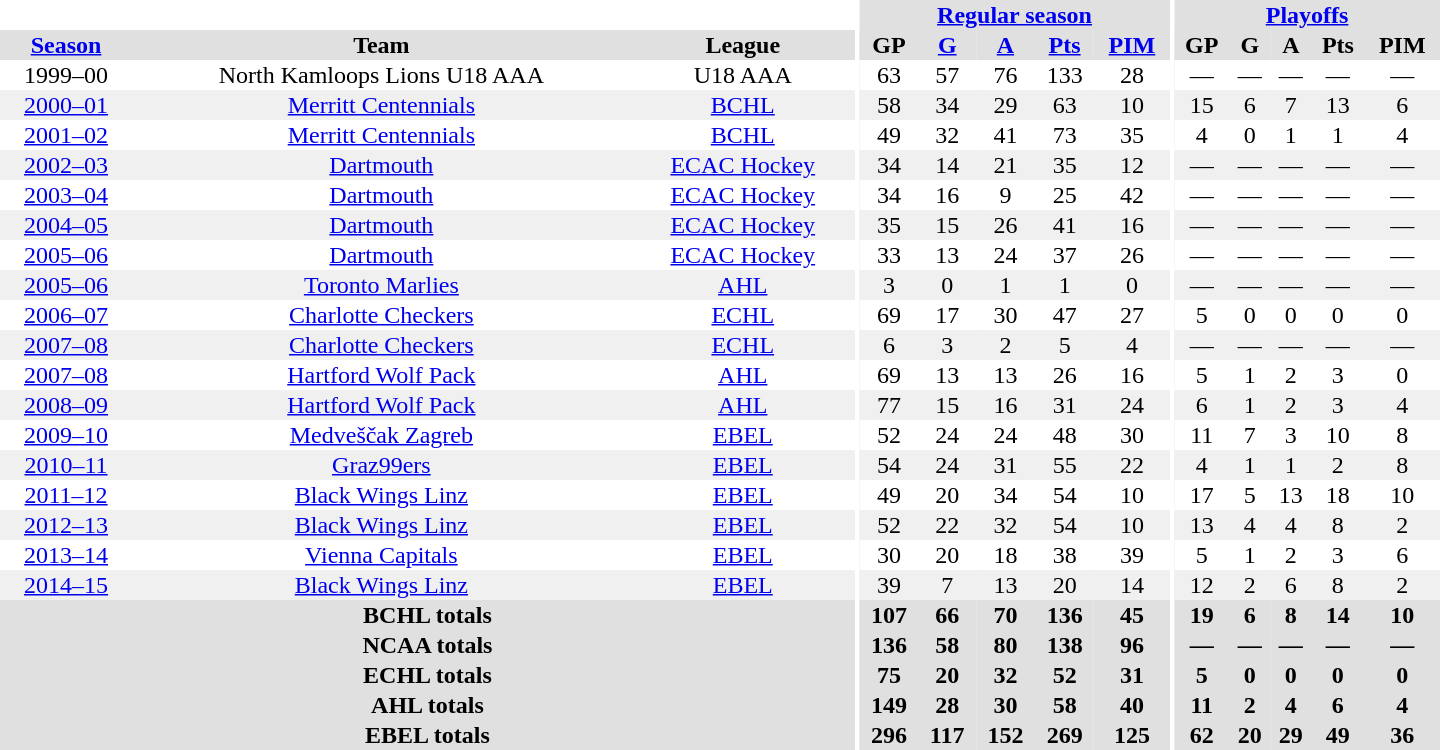<table border="0" cellpadding="1" cellspacing="0" style="text-align:center; width:60em">
<tr bgcolor="#e0e0e0">
<th colspan="3" bgcolor="#ffffff"></th>
<th rowspan="100" bgcolor="#ffffff"></th>
<th colspan="5"><a href='#'>Regular season</a></th>
<th rowspan="100" bgcolor="#ffffff"></th>
<th colspan="5"><a href='#'>Playoffs</a></th>
</tr>
<tr bgcolor="#e0e0e0">
<th><a href='#'>Season</a></th>
<th>Team</th>
<th>League</th>
<th>GP</th>
<th><a href='#'>G</a></th>
<th><a href='#'>A</a></th>
<th><a href='#'>Pts</a></th>
<th><a href='#'>PIM</a></th>
<th>GP</th>
<th>G</th>
<th>A</th>
<th>Pts</th>
<th>PIM</th>
</tr>
<tr>
<td>1999–00</td>
<td>North Kamloops Lions U18 AAA</td>
<td>U18 AAA</td>
<td>63</td>
<td>57</td>
<td>76</td>
<td>133</td>
<td>28</td>
<td>—</td>
<td>—</td>
<td>—</td>
<td>—</td>
<td>—</td>
</tr>
<tr bgcolor="f0f0f0">
<td><a href='#'>2000–01</a></td>
<td><a href='#'>Merritt Centennials</a></td>
<td><a href='#'>BCHL</a></td>
<td>58</td>
<td>34</td>
<td>29</td>
<td>63</td>
<td>10</td>
<td>15</td>
<td>6</td>
<td>7</td>
<td>13</td>
<td>6</td>
</tr>
<tr>
<td><a href='#'>2001–02</a></td>
<td><a href='#'>Merritt Centennials</a></td>
<td><a href='#'>BCHL</a></td>
<td>49</td>
<td>32</td>
<td>41</td>
<td>73</td>
<td>35</td>
<td>4</td>
<td>0</td>
<td>1</td>
<td>1</td>
<td>4</td>
</tr>
<tr bgcolor="f0f0f0">
<td><a href='#'>2002–03</a></td>
<td><a href='#'>Dartmouth</a></td>
<td><a href='#'>ECAC Hockey</a></td>
<td>34</td>
<td>14</td>
<td>21</td>
<td>35</td>
<td>12</td>
<td>—</td>
<td>—</td>
<td>—</td>
<td>—</td>
<td>—</td>
</tr>
<tr>
<td><a href='#'>2003–04</a></td>
<td><a href='#'>Dartmouth</a></td>
<td><a href='#'>ECAC Hockey</a></td>
<td>34</td>
<td>16</td>
<td>9</td>
<td>25</td>
<td>42</td>
<td>—</td>
<td>—</td>
<td>—</td>
<td>—</td>
<td>—</td>
</tr>
<tr bgcolor="f0f0f0">
<td><a href='#'>2004–05</a></td>
<td><a href='#'>Dartmouth</a></td>
<td><a href='#'>ECAC Hockey</a></td>
<td>35</td>
<td>15</td>
<td>26</td>
<td>41</td>
<td>16</td>
<td>—</td>
<td>—</td>
<td>—</td>
<td>—</td>
<td>—</td>
</tr>
<tr>
<td><a href='#'>2005–06</a></td>
<td><a href='#'>Dartmouth</a></td>
<td><a href='#'>ECAC Hockey</a></td>
<td>33</td>
<td>13</td>
<td>24</td>
<td>37</td>
<td>26</td>
<td>—</td>
<td>—</td>
<td>—</td>
<td>—</td>
<td>—</td>
</tr>
<tr bgcolor="f0f0f0">
<td><a href='#'>2005–06</a></td>
<td><a href='#'>Toronto Marlies</a></td>
<td><a href='#'>AHL</a></td>
<td>3</td>
<td>0</td>
<td>1</td>
<td>1</td>
<td>0</td>
<td>—</td>
<td>—</td>
<td>—</td>
<td>—</td>
<td>—</td>
</tr>
<tr>
<td><a href='#'>2006–07</a></td>
<td><a href='#'>Charlotte Checkers</a></td>
<td><a href='#'>ECHL</a></td>
<td>69</td>
<td>17</td>
<td>30</td>
<td>47</td>
<td>27</td>
<td>5</td>
<td>0</td>
<td>0</td>
<td>0</td>
<td>0</td>
</tr>
<tr bgcolor="f0f0f0">
<td><a href='#'>2007–08</a></td>
<td><a href='#'>Charlotte Checkers</a></td>
<td><a href='#'>ECHL</a></td>
<td>6</td>
<td>3</td>
<td>2</td>
<td>5</td>
<td>4</td>
<td>—</td>
<td>—</td>
<td>—</td>
<td>—</td>
<td>—</td>
</tr>
<tr>
<td><a href='#'>2007–08</a></td>
<td><a href='#'>Hartford Wolf Pack</a></td>
<td><a href='#'>AHL</a></td>
<td>69</td>
<td>13</td>
<td>13</td>
<td>26</td>
<td>16</td>
<td>5</td>
<td>1</td>
<td>2</td>
<td>3</td>
<td>0</td>
</tr>
<tr bgcolor="f0f0f0">
<td><a href='#'>2008–09</a></td>
<td><a href='#'>Hartford Wolf Pack</a></td>
<td><a href='#'>AHL</a></td>
<td>77</td>
<td>15</td>
<td>16</td>
<td>31</td>
<td>24</td>
<td>6</td>
<td>1</td>
<td>2</td>
<td>3</td>
<td>4</td>
</tr>
<tr>
<td><a href='#'>2009–10</a></td>
<td><a href='#'>Medveščak Zagreb</a></td>
<td><a href='#'>EBEL</a></td>
<td>52</td>
<td>24</td>
<td>24</td>
<td>48</td>
<td>30</td>
<td>11</td>
<td>7</td>
<td>3</td>
<td>10</td>
<td>8</td>
</tr>
<tr bgcolor="f0f0f0">
<td><a href='#'>2010–11</a></td>
<td><a href='#'>Graz99ers</a></td>
<td><a href='#'>EBEL</a></td>
<td>54</td>
<td>24</td>
<td>31</td>
<td>55</td>
<td>22</td>
<td>4</td>
<td>1</td>
<td>1</td>
<td>2</td>
<td>8</td>
</tr>
<tr>
<td><a href='#'>2011–12</a></td>
<td><a href='#'>Black Wings Linz</a></td>
<td><a href='#'>EBEL</a></td>
<td>49</td>
<td>20</td>
<td>34</td>
<td>54</td>
<td>10</td>
<td>17</td>
<td>5</td>
<td>13</td>
<td>18</td>
<td>10</td>
</tr>
<tr bgcolor="f0f0f0">
<td><a href='#'>2012–13</a></td>
<td><a href='#'>Black Wings Linz</a></td>
<td><a href='#'>EBEL</a></td>
<td>52</td>
<td>22</td>
<td>32</td>
<td>54</td>
<td>10</td>
<td>13</td>
<td>4</td>
<td>4</td>
<td>8</td>
<td>2</td>
</tr>
<tr>
<td><a href='#'>2013–14</a></td>
<td><a href='#'>Vienna Capitals</a></td>
<td><a href='#'>EBEL</a></td>
<td>30</td>
<td>20</td>
<td>18</td>
<td>38</td>
<td>39</td>
<td>5</td>
<td>1</td>
<td>2</td>
<td>3</td>
<td>6</td>
</tr>
<tr bgcolor="f0f0f0">
<td><a href='#'>2014–15</a></td>
<td><a href='#'>Black Wings Linz</a></td>
<td><a href='#'>EBEL</a></td>
<td>39</td>
<td>7</td>
<td>13</td>
<td>20</td>
<td>14</td>
<td>12</td>
<td>2</td>
<td>6</td>
<td>8</td>
<td>2</td>
</tr>
<tr bgcolor="#e0e0e0">
<th colspan="3">BCHL totals</th>
<th>107</th>
<th>66</th>
<th>70</th>
<th>136</th>
<th>45</th>
<th>19</th>
<th>6</th>
<th>8</th>
<th>14</th>
<th>10</th>
</tr>
<tr bgcolor="#e0e0e0">
<th colspan="3">NCAA totals</th>
<th>136</th>
<th>58</th>
<th>80</th>
<th>138</th>
<th>96</th>
<th>—</th>
<th>—</th>
<th>—</th>
<th>—</th>
<th>—</th>
</tr>
<tr bgcolor="#e0e0e0">
<th colspan="3">ECHL totals</th>
<th>75</th>
<th>20</th>
<th>32</th>
<th>52</th>
<th>31</th>
<th>5</th>
<th>0</th>
<th>0</th>
<th>0</th>
<th>0</th>
</tr>
<tr bgcolor="#e0e0e0">
<th colspan="3">AHL totals</th>
<th>149</th>
<th>28</th>
<th>30</th>
<th>58</th>
<th>40</th>
<th>11</th>
<th>2</th>
<th>4</th>
<th>6</th>
<th>4</th>
</tr>
<tr bgcolor="#e0e0e0">
<th colspan="3">EBEL totals</th>
<th>296</th>
<th>117</th>
<th>152</th>
<th>269</th>
<th>125</th>
<th>62</th>
<th>20</th>
<th>29</th>
<th>49</th>
<th>36</th>
</tr>
</table>
